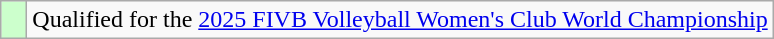<table class="wikitable" style="text-align: left;">
<tr>
<td width=10px bgcolor=#ccffcc></td>
<td>Qualified for the <a href='#'>2025 FIVB Volleyball Women's Club World Championship</a></td>
</tr>
</table>
